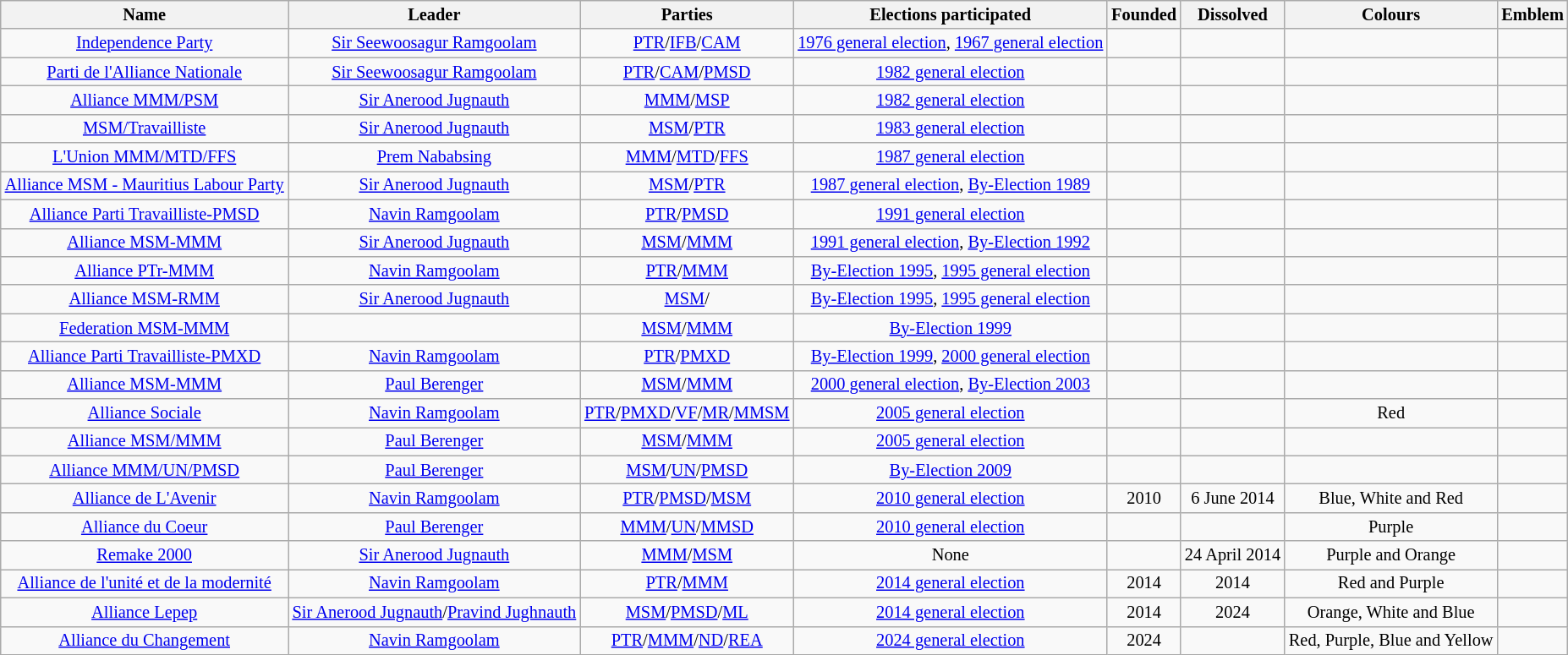<table class="wikitable" style="font-size:85%;text-align:center">
<tr>
<th>Name</th>
<th>Leader</th>
<th>Parties</th>
<th>Elections participated</th>
<th>Founded</th>
<th>Dissolved</th>
<th>Colours</th>
<th>Emblem</th>
</tr>
<tr>
<td><a href='#'>Independence Party</a></td>
<td><a href='#'>Sir Seewoosagur Ramgoolam</a></td>
<td><a href='#'>PTR</a>/<a href='#'>IFB</a>/<a href='#'>CAM</a></td>
<td><a href='#'>1976 general election</a>, <a href='#'>1967 general election</a></td>
<td></td>
<td></td>
<td></td>
<td></td>
</tr>
<tr>
<td><a href='#'>Parti de l'Alliance Nationale</a></td>
<td><a href='#'>Sir Seewoosagur Ramgoolam</a></td>
<td><a href='#'>PTR</a>/<a href='#'>CAM</a>/<a href='#'>PMSD</a></td>
<td><a href='#'>1982 general election</a></td>
<td></td>
<td></td>
<td></td>
<td></td>
</tr>
<tr>
<td><a href='#'>Alliance MMM/PSM</a></td>
<td><a href='#'>Sir Anerood Jugnauth</a></td>
<td><a href='#'>MMM</a>/<a href='#'>MSP</a></td>
<td><a href='#'>1982 general election</a></td>
<td></td>
<td></td>
<td></td>
<td></td>
</tr>
<tr>
<td><a href='#'>MSM/Travailliste</a></td>
<td><a href='#'>Sir Anerood Jugnauth</a></td>
<td><a href='#'>MSM</a>/<a href='#'>PTR</a></td>
<td><a href='#'>1983 general election</a></td>
<td></td>
<td></td>
<td></td>
<td></td>
</tr>
<tr>
<td><a href='#'>L'Union MMM/MTD/FFS</a></td>
<td><a href='#'>Prem Nababsing</a></td>
<td><a href='#'>MMM</a>/<a href='#'>MTD</a>/<a href='#'>FFS</a></td>
<td><a href='#'>1987 general election</a></td>
<td></td>
<td></td>
<td></td>
<td></td>
</tr>
<tr>
<td><a href='#'>Alliance MSM - Mauritius Labour Party</a></td>
<td><a href='#'>Sir Anerood Jugnauth</a></td>
<td><a href='#'>MSM</a>/<a href='#'>PTR</a></td>
<td><a href='#'>1987 general election</a>, <a href='#'>By-Election 1989</a></td>
<td></td>
<td></td>
<td></td>
<td></td>
</tr>
<tr>
<td><a href='#'>Alliance Parti Travailliste-PMSD</a></td>
<td><a href='#'>Navin Ramgoolam</a></td>
<td><a href='#'>PTR</a>/<a href='#'>PMSD</a></td>
<td><a href='#'>1991 general election</a></td>
<td></td>
<td></td>
<td></td>
<td></td>
</tr>
<tr>
<td><a href='#'>Alliance MSM-MMM</a></td>
<td><a href='#'>Sir Anerood Jugnauth</a></td>
<td><a href='#'>MSM</a>/<a href='#'>MMM</a></td>
<td><a href='#'>1991 general election</a>, <a href='#'>By-Election 1992</a></td>
<td></td>
<td></td>
<td></td>
<td></td>
</tr>
<tr>
<td><a href='#'>Alliance PTr-MMM</a></td>
<td><a href='#'>Navin Ramgoolam</a></td>
<td><a href='#'>PTR</a>/<a href='#'>MMM</a></td>
<td><a href='#'>By-Election 1995</a>, <a href='#'>1995 general election</a></td>
<td></td>
<td></td>
<td></td>
<td></td>
</tr>
<tr>
<td><a href='#'>Alliance MSM-RMM</a></td>
<td><a href='#'>Sir Anerood Jugnauth</a></td>
<td><a href='#'>MSM</a>/</td>
<td><a href='#'>By-Election 1995</a>, <a href='#'>1995 general election</a></td>
<td></td>
<td></td>
<td></td>
<td></td>
</tr>
<tr>
<td><a href='#'>Federation MSM-MMM</a></td>
<td></td>
<td><a href='#'>MSM</a>/<a href='#'>MMM</a></td>
<td><a href='#'>By-Election 1999</a></td>
<td></td>
<td></td>
<td></td>
<td></td>
</tr>
<tr>
<td><a href='#'>Alliance Parti Travailliste-PMXD</a></td>
<td><a href='#'>Navin Ramgoolam</a></td>
<td><a href='#'>PTR</a>/<a href='#'>PMXD</a></td>
<td><a href='#'>By-Election 1999</a>, <a href='#'>2000 general election</a></td>
<td></td>
<td></td>
<td></td>
<td></td>
</tr>
<tr>
<td><a href='#'>Alliance MSM-MMM</a></td>
<td><a href='#'>Paul Berenger</a></td>
<td><a href='#'>MSM</a>/<a href='#'>MMM</a></td>
<td><a href='#'>2000 general election</a>, <a href='#'>By-Election 2003</a></td>
<td></td>
<td></td>
<td></td>
<td></td>
</tr>
<tr>
<td><a href='#'>Alliance Sociale</a></td>
<td><a href='#'>Navin Ramgoolam</a></td>
<td><a href='#'>PTR</a>/<a href='#'>PMXD</a>/<a href='#'>VF</a>/<a href='#'>MR</a>/<a href='#'>MMSM</a></td>
<td><a href='#'>2005 general election</a></td>
<td></td>
<td></td>
<td>Red</td>
<td></td>
</tr>
<tr>
<td><a href='#'>Alliance MSM/MMM</a></td>
<td><a href='#'>Paul Berenger</a></td>
<td><a href='#'>MSM</a>/<a href='#'>MMM</a></td>
<td><a href='#'>2005 general election</a></td>
<td></td>
<td></td>
<td></td>
<td></td>
</tr>
<tr>
<td><a href='#'>Alliance MMM/UN/PMSD</a></td>
<td><a href='#'>Paul Berenger</a></td>
<td><a href='#'>MSM</a>/<a href='#'>UN</a>/<a href='#'>PMSD</a></td>
<td><a href='#'>By-Election 2009</a></td>
<td></td>
<td></td>
<td></td>
<td></td>
</tr>
<tr>
<td><a href='#'>Alliance de L'Avenir</a></td>
<td><a href='#'>Navin Ramgoolam</a></td>
<td><a href='#'>PTR</a>/<a href='#'>PMSD</a>/<a href='#'>MSM</a></td>
<td><a href='#'>2010 general election</a></td>
<td>2010</td>
<td>6 June 2014</td>
<td>Blue, White and Red</td>
<td></td>
</tr>
<tr>
<td><a href='#'>Alliance du Coeur</a></td>
<td><a href='#'>Paul Berenger</a></td>
<td><a href='#'>MMM</a>/<a href='#'>UN</a>/<a href='#'>MMSD</a></td>
<td><a href='#'>2010 general election</a></td>
<td></td>
<td></td>
<td>Purple</td>
<td></td>
</tr>
<tr>
<td><a href='#'>Remake 2000</a></td>
<td><a href='#'>Sir Anerood Jugnauth</a></td>
<td><a href='#'>MMM</a>/<a href='#'>MSM</a></td>
<td>None</td>
<td></td>
<td>24 April 2014</td>
<td>Purple and Orange</td>
<td></td>
</tr>
<tr>
<td><a href='#'>Alliance de l'unité et de la modernité</a></td>
<td><a href='#'>Navin Ramgoolam</a></td>
<td><a href='#'>PTR</a>/<a href='#'>MMM</a></td>
<td><a href='#'>2014 general election</a></td>
<td>2014</td>
<td>2014</td>
<td>Red and Purple</td>
<td></td>
</tr>
<tr>
<td><a href='#'>Alliance Lepep</a></td>
<td><a href='#'>Sir Anerood Jugnauth</a>/<a href='#'>Pravind Jughnauth</a></td>
<td><a href='#'>MSM</a>/<a href='#'>PMSD</a>/<a href='#'>ML</a></td>
<td><a href='#'>2014 general election</a></td>
<td>2014</td>
<td>2024</td>
<td>Orange, White and Blue</td>
<td></td>
</tr>
<tr>
<td><a href='#'>Alliance du Changement</a></td>
<td><a href='#'>Navin Ramgoolam</a></td>
<td><a href='#'>PTR</a>/<a href='#'>MMM</a>/<a href='#'>ND</a>/<a href='#'>REA</a></td>
<td><a href='#'>2024 general election</a></td>
<td>2024</td>
<td></td>
<td>Red, Purple, Blue and Yellow</td>
<td></td>
</tr>
</table>
